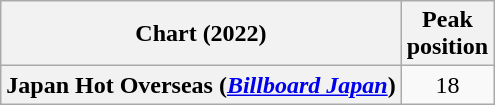<table class="wikitable plainrowheaders" style="text-align:center">
<tr>
<th scope="col">Chart (2022)</th>
<th scope="col">Peak<br>position</th>
</tr>
<tr>
<th scope="row">Japan Hot Overseas (<em><a href='#'>Billboard Japan</a></em>)</th>
<td>18</td>
</tr>
</table>
